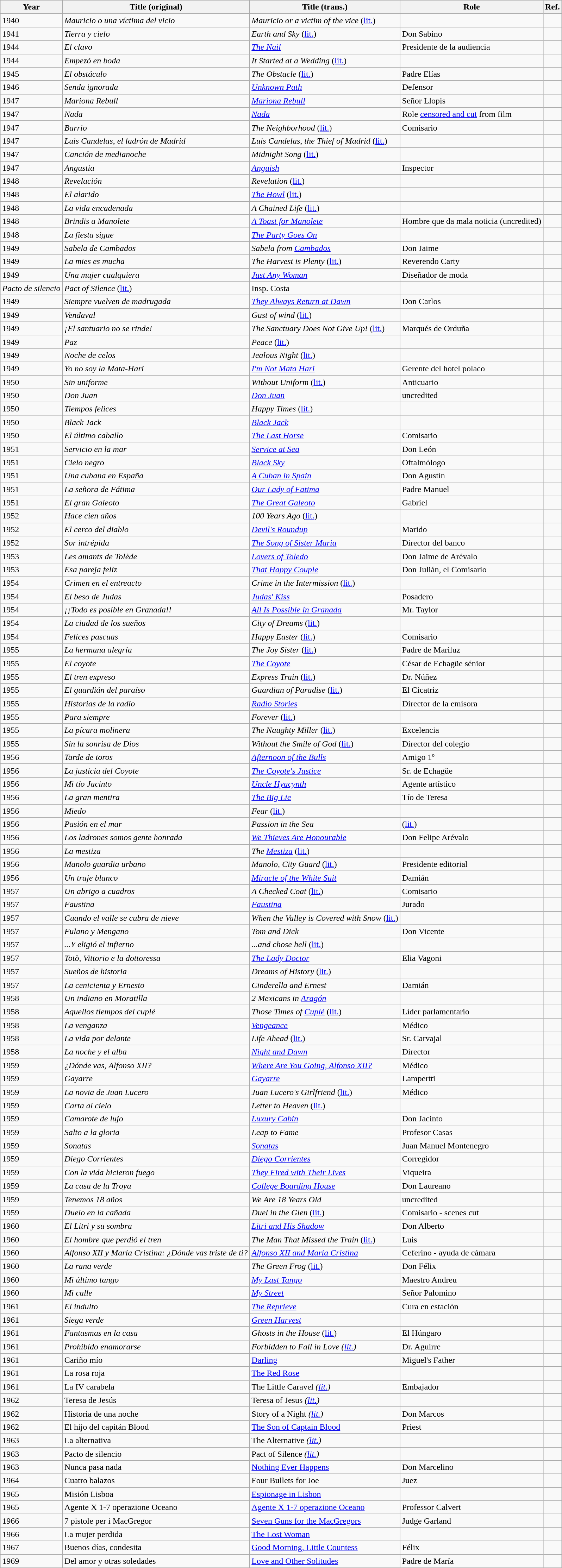<table class="wikitable sortable">
<tr>
<th>Year</th>
<th>Title (original)</th>
<th>Title (trans.)</th>
<th>Role</th>
<th>Ref.</th>
</tr>
<tr>
<td>1940</td>
<td><em>Mauricio o una víctima del vicio</em></td>
<td><em>Mauricio or a victim of the vice</em> (<a href='#'>lit.</a>)</td>
<td></td>
<td></td>
</tr>
<tr>
<td>1941</td>
<td><em>Tierra y cielo</em></td>
<td><em>Earth and Sky</em> (<a href='#'>lit.</a>)</td>
<td>Don Sabino</td>
<td></td>
</tr>
<tr>
<td>1944</td>
<td><em>El clavo</em></td>
<td><em><a href='#'>The Nail</a></em></td>
<td>Presidente de la audiencia</td>
<td></td>
</tr>
<tr>
<td>1944</td>
<td><em>Empezó en boda</em></td>
<td><em>It Started at a Wedding</em> (<a href='#'>lit.</a>)</td>
<td></td>
<td></td>
</tr>
<tr>
<td>1945</td>
<td><em>El obstáculo</em></td>
<td><em>The Obstacle</em> (<a href='#'>lit.</a>)</td>
<td>Padre Elías</td>
<td></td>
</tr>
<tr>
<td>1946</td>
<td><em>Senda ignorada</em></td>
<td><em><a href='#'>Unknown Path</a></em></td>
<td>Defensor</td>
<td></td>
</tr>
<tr>
<td>1947</td>
<td><em>Mariona Rebull</em></td>
<td><em><a href='#'>Mariona Rebull</a></em></td>
<td>Señor Llopis</td>
<td></td>
</tr>
<tr>
<td>1947</td>
<td><em>Nada</em></td>
<td><em><a href='#'>Nada</a></em></td>
<td>Role <a href='#'>censored and cut</a> from film</td>
<td></td>
</tr>
<tr>
<td>1947</td>
<td><em>Barrio</em></td>
<td><em>The Neighborhood</em> (<a href='#'>lit.</a>)</td>
<td>Comisario</td>
<td></td>
</tr>
<tr>
<td>1947</td>
<td><em>Luis Candelas, el ladrón de Madrid</em></td>
<td><em>Luis Candelas, the Thief of Madrid</em> (<a href='#'>lit.</a>)</td>
<td></td>
<td></td>
</tr>
<tr>
<td>1947</td>
<td><em>Canción de medianoche</em></td>
<td><em>Midnight Song</em> (<a href='#'>lit.</a>)</td>
<td></td>
<td></td>
</tr>
<tr>
<td>1947</td>
<td><em>Angustia</em></td>
<td><em><a href='#'>Anguish</a></em></td>
<td>Inspector</td>
<td></td>
</tr>
<tr>
<td>1948</td>
<td><em>Revelación</em></td>
<td><em>Revelation</em> (<a href='#'>lit.</a>)</td>
<td></td>
<td></td>
</tr>
<tr>
<td>1948</td>
<td><em>El alarido</em></td>
<td><em><a href='#'>The Howl</a></em> (<a href='#'>lit.</a>)</td>
<td></td>
<td></td>
</tr>
<tr>
<td>1948</td>
<td><em>La vida encadenada</em></td>
<td><em>A Chained Life</em> (<a href='#'>lit.</a>)</td>
<td></td>
<td></td>
</tr>
<tr>
<td>1948</td>
<td><em>Brindis a Manolete</em></td>
<td><em><a href='#'>A Toast for Manolete</a></em></td>
<td>Hombre que da mala noticia (uncredited)</td>
<td></td>
</tr>
<tr>
<td>1948</td>
<td><em>La fiesta sigue</em></td>
<td><em><a href='#'>The Party Goes On</a></em></td>
<td></td>
<td></td>
</tr>
<tr>
<td>1949</td>
<td><em>Sabela de Cambados</em></td>
<td><em>Sabela from <a href='#'>Cambados</a></em></td>
<td>Don Jaime</td>
<td></td>
</tr>
<tr>
<td>1949</td>
<td><em>La mies es mucha</em></td>
<td><em>The Harvest is Plenty</em> (<a href='#'>lit.</a>)</td>
<td>Reverendo Carty</td>
<td></td>
</tr>
<tr>
<td>1949</td>
<td><em>Una mujer cualquiera</em></td>
<td><em><a href='#'>Just Any Woman</a></em></td>
<td>Diseñador de moda</td>
<td></td>
</tr>
<tr>
<td 1949><em>Pacto de silencio</em></td>
<td><em>Pact of Silence</em> (<a href='#'>lit.</a>)</td>
<td>Insp. Costa</td>
<td></td>
</tr>
<tr>
<td>1949</td>
<td><em>Siempre vuelven de madrugada</em></td>
<td><em><a href='#'>They Always Return at Dawn</a></em></td>
<td>Don Carlos</td>
<td></td>
</tr>
<tr>
<td>1949</td>
<td><em>Vendaval</em></td>
<td><em>Gust of wind</em> (<a href='#'>lit.</a>)</td>
<td></td>
<td></td>
</tr>
<tr>
<td>1949</td>
<td><em>¡El santuario no se rinde!</em></td>
<td><em>The Sanctuary Does Not Give Up!</em> (<a href='#'>lit.</a>)</td>
<td>Marqués de Orduña</td>
<td></td>
</tr>
<tr>
<td>1949</td>
<td><em>Paz</em></td>
<td><em>Peace</em> (<a href='#'>lit.</a>)</td>
<td></td>
<td></td>
</tr>
<tr>
<td>1949</td>
<td><em>Noche de celos</em></td>
<td><em>Jealous Night</em> (<a href='#'>lit.</a>)</td>
<td></td>
<td></td>
</tr>
<tr>
<td>1949</td>
<td><em>Yo no soy la Mata-Hari</em></td>
<td><em><a href='#'>I'm Not Mata Hari</a></em></td>
<td>Gerente del hotel polaco</td>
<td></td>
</tr>
<tr>
<td>1950</td>
<td><em>Sin uniforme</em></td>
<td><em>Without Uniform</em> (<a href='#'>lit.</a>)</td>
<td>Anticuario</td>
<td></td>
</tr>
<tr>
<td>1950</td>
<td><em>Don Juan</em></td>
<td><em><a href='#'>Don Juan</a></em></td>
<td>uncredited</td>
<td></td>
</tr>
<tr>
<td>1950</td>
<td><em>Tiempos felices</em></td>
<td><em>Happy Times</em> (<a href='#'>lit.</a>)</td>
<td></td>
<td></td>
</tr>
<tr>
<td>1950</td>
<td><em>Black Jack</em></td>
<td><em><a href='#'>Black Jack</a></em></td>
<td></td>
<td></td>
</tr>
<tr>
<td>1950</td>
<td><em>El último caballo</em></td>
<td><em><a href='#'>The Last Horse</a></em></td>
<td>Comisario</td>
<td></td>
</tr>
<tr>
<td>1951</td>
<td><em>Servicio en la mar</em></td>
<td><em><a href='#'>Service at Sea</a></em></td>
<td>Don León</td>
<td></td>
</tr>
<tr>
<td>1951</td>
<td><em>Cielo negro</em></td>
<td><em><a href='#'>Black Sky</a></em></td>
<td>Oftalmólogo</td>
<td></td>
</tr>
<tr>
<td>1951</td>
<td><em>Una cubana en España</em></td>
<td><em><a href='#'>A Cuban in Spain</a></em></td>
<td>Don Agustín</td>
<td></td>
</tr>
<tr>
<td>1951</td>
<td><em>La señora de Fátima</em></td>
<td><em><a href='#'>Our Lady of Fatima</a></em></td>
<td>Padre Manuel</td>
<td></td>
</tr>
<tr>
<td>1951</td>
<td><em>El gran Galeoto</em></td>
<td><em><a href='#'>The Great Galeoto</a></em></td>
<td>Gabriel</td>
<td></td>
</tr>
<tr>
<td>1952</td>
<td><em>Hace cien años</em></td>
<td><em>100 Years Ago</em> (<a href='#'>lit.</a>)</td>
<td></td>
<td></td>
</tr>
<tr>
<td>1952</td>
<td><em>El cerco del diablo</em></td>
<td><em><a href='#'>Devil's Roundup</a></em></td>
<td>Marido</td>
<td></td>
</tr>
<tr>
<td>1952</td>
<td><em>Sor intrépida</em></td>
<td><em><a href='#'>The Song of Sister Maria</a></em></td>
<td>Director del banco</td>
<td></td>
</tr>
<tr>
<td>1953</td>
<td><em>Les amants de Tolède</em></td>
<td><em><a href='#'>Lovers of Toledo</a></em></td>
<td>Don Jaime de Arévalo</td>
<td></td>
</tr>
<tr>
<td>1953</td>
<td><em>Esa pareja feliz</em></td>
<td><em><a href='#'>That Happy Couple</a></em></td>
<td>Don Julián, el Comisario</td>
<td></td>
</tr>
<tr>
<td>1954</td>
<td><em>Crimen en el entreacto</em></td>
<td><em>Crime in the Intermission</em> (<a href='#'>lit.</a>)</td>
<td></td>
<td></td>
</tr>
<tr>
<td>1954</td>
<td><em>El beso de Judas</em></td>
<td><em><a href='#'>Judas' Kiss</a></em></td>
<td>Posadero</td>
<td></td>
</tr>
<tr>
<td>1954</td>
<td><em>¡¡Todo es posible en Granada!!</em></td>
<td><em><a href='#'>All Is Possible in Granada</a></em></td>
<td>Mr. Taylor</td>
<td></td>
</tr>
<tr>
<td>1954</td>
<td><em>La ciudad de los sueños</em></td>
<td><em>City of Dreams</em> (<a href='#'>lit.</a>)</td>
<td></td>
<td></td>
</tr>
<tr>
<td>1954</td>
<td><em>Felices pascuas</em></td>
<td><em>Happy Easter</em> (<a href='#'>lit.</a>)</td>
<td>Comisario</td>
<td></td>
</tr>
<tr>
<td>1955</td>
<td><em>La hermana alegría</em></td>
<td><em>The Joy Sister</em> (<a href='#'>lit.</a>)</td>
<td>Padre de Mariluz</td>
<td></td>
</tr>
<tr>
<td>1955</td>
<td><em>El coyote</em></td>
<td><em><a href='#'>The Coyote</a></em></td>
<td>César de Echagüe sénior</td>
<td></td>
</tr>
<tr>
<td>1955</td>
<td><em>El tren expreso</em></td>
<td><em>Express Train</em> (<a href='#'>lit.</a>)</td>
<td>Dr. Núñez</td>
<td></td>
</tr>
<tr>
<td>1955</td>
<td><em>El guardián del paraíso</em></td>
<td><em>Guardian of Paradise</em> (<a href='#'>lit.</a>)</td>
<td>El Cicatriz</td>
<td></td>
</tr>
<tr>
<td>1955</td>
<td><em>Historias de la radio</em></td>
<td><em><a href='#'>Radio Stories</a></em></td>
<td>Director de la emisora</td>
<td></td>
</tr>
<tr>
<td>1955</td>
<td><em>Para siempre</em></td>
<td><em>Forever</em> (<a href='#'>lit.</a>)</td>
<td></td>
<td></td>
</tr>
<tr>
<td>1955</td>
<td><em>La pícara molinera</em></td>
<td><em>The Naughty Miller</em> (<a href='#'>lit.</a>)</td>
<td>Excelencia</td>
<td></td>
</tr>
<tr>
<td>1955</td>
<td><em>Sin la sonrisa de Dios</em></td>
<td><em>Without the Smile of God</em> (<a href='#'>lit.</a>)</td>
<td>Director del colegio</td>
<td></td>
</tr>
<tr>
<td>1956</td>
<td><em>Tarde de toros</em></td>
<td><em><a href='#'>Afternoon of the Bulls</a></em></td>
<td>Amigo 1º</td>
<td></td>
</tr>
<tr>
<td>1956</td>
<td><em>La justicia del Coyote</em></td>
<td><em><a href='#'>The Coyote's Justice</a></em></td>
<td>Sr. de Echagüe</td>
<td></td>
</tr>
<tr>
<td>1956</td>
<td><em>Mi tío Jacinto</em></td>
<td><em><a href='#'>Uncle Hyacynth</a></em></td>
<td>Agente artístico</td>
<td></td>
</tr>
<tr>
<td>1956</td>
<td><em>La gran mentira</em></td>
<td><em><a href='#'>The Big Lie</a></em></td>
<td>Tío de Teresa</td>
<td></td>
</tr>
<tr>
<td>1956</td>
<td><em>Miedo</em></td>
<td><em>Fear</em> (<a href='#'>lit.</a>)</td>
<td></td>
<td></td>
</tr>
<tr>
<td>1956</td>
<td><em>Pasión en el mar</em></td>
<td><em>Passion in the Sea</em></td>
<td>(<a href='#'>lit.</a>)</td>
<td></td>
</tr>
<tr>
<td>1956</td>
<td><em>Los ladrones somos gente honrada</em></td>
<td><em><a href='#'>We Thieves Are Honourable</a></em></td>
<td>Don Felipe Arévalo</td>
<td></td>
</tr>
<tr>
<td>1956</td>
<td><em>La mestiza</em></td>
<td><em>The <a href='#'>Mestiza</a></em> (<a href='#'>lit.</a>)</td>
<td></td>
<td></td>
</tr>
<tr>
<td>1956</td>
<td><em>Manolo guardia urbano</em></td>
<td><em>Manolo, City Guard</em> (<a href='#'>lit.</a>)</td>
<td>Presidente editorial</td>
<td></td>
</tr>
<tr>
<td>1956</td>
<td><em>Un traje blanco</em></td>
<td><em><a href='#'>Miracle of the White Suit</a></em></td>
<td>Damián</td>
<td></td>
</tr>
<tr>
<td>1957</td>
<td><em>Un abrigo a cuadros</em></td>
<td><em>A Checked Coat</em> (<a href='#'>lit.</a>)</td>
<td>Comisario</td>
<td></td>
</tr>
<tr>
<td>1957</td>
<td><em>Faustina</em></td>
<td><em><a href='#'>Faustina</a></em></td>
<td>Jurado</td>
<td></td>
</tr>
<tr>
<td>1957</td>
<td><em>Cuando el valle se cubra de nieve</em></td>
<td><em>When the Valley is Covered with Snow</em> (<a href='#'>lit.</a>)</td>
<td></td>
<td></td>
</tr>
<tr>
<td>1957</td>
<td><em>Fulano y Mengano</em></td>
<td><em>Tom and Dick</em></td>
<td>Don Vicente</td>
<td></td>
</tr>
<tr>
<td>1957</td>
<td><em>...Y eligió el infierno</em></td>
<td><em>...and chose hell</em> (<a href='#'>lit.</a>)</td>
<td></td>
<td></td>
</tr>
<tr>
<td>1957</td>
<td><em>Totò, Vittorio e la dottoressa</em></td>
<td><em><a href='#'>The Lady Doctor</a></em></td>
<td>Elia Vagoni</td>
<td></td>
</tr>
<tr>
<td>1957</td>
<td><em>Sueños de historia</em></td>
<td><em>Dreams of History</em> (<a href='#'>lit.</a>)</td>
<td></td>
<td></td>
</tr>
<tr>
<td>1957</td>
<td><em>La cenicienta y Ernesto</em></td>
<td><em>Cinderella and Ernest</em></td>
<td>Damián</td>
<td></td>
</tr>
<tr>
<td>1958</td>
<td><em>Un indiano en Moratilla</em></td>
<td><em>2 Mexicans in <a href='#'>Aragón</a></em></td>
<td></td>
<td></td>
</tr>
<tr>
<td>1958</td>
<td><em>Aquellos tiempos del cuplé</em></td>
<td><em>Those Times of <a href='#'>Cuplé</a></em> (<a href='#'>lit.</a>)</td>
<td>Líder parlamentario</td>
<td></td>
</tr>
<tr>
<td>1958</td>
<td><em>La venganza</em></td>
<td><em><a href='#'>Vengeance</a></em></td>
<td>Médico</td>
<td></td>
</tr>
<tr>
<td>1958</td>
<td><em>La vida por delante</em></td>
<td><em>Life Ahead</em> (<a href='#'>lit.</a>)</td>
<td>Sr. Carvajal</td>
<td></td>
</tr>
<tr>
<td>1958</td>
<td><em>La noche y el alba</em></td>
<td><em><a href='#'>Night and Dawn</a></em></td>
<td>Director</td>
<td></td>
</tr>
<tr>
<td>1959</td>
<td><em>¿Dónde vas, Alfonso XII?</em></td>
<td><em><a href='#'>Where Are You Going, Alfonso XII?</a></em></td>
<td>Médico</td>
<td></td>
</tr>
<tr>
<td>1959</td>
<td><em>Gayarre</em></td>
<td><em><a href='#'>Gayarre</a></em></td>
<td>Lampertti</td>
<td></td>
</tr>
<tr>
<td>1959</td>
<td><em>La novia de Juan Lucero</em></td>
<td><em>Juan Lucero's Girlfriend</em> (<a href='#'>lit.</a>)</td>
<td>Médico</td>
<td></td>
</tr>
<tr>
<td>1959</td>
<td><em>Carta al cielo</em></td>
<td><em>Letter to Heaven</em>  (<a href='#'>lit.</a>)</td>
<td></td>
<td></td>
</tr>
<tr>
<td>1959</td>
<td><em>Camarote de lujo</em></td>
<td><em><a href='#'>Luxury Cabin</a></em></td>
<td>Don Jacinto</td>
<td></td>
</tr>
<tr>
<td>1959</td>
<td><em>Salto a la gloria</em></td>
<td><em>Leap to Fame</em></td>
<td>Profesor Casas</td>
<td></td>
</tr>
<tr>
<td>1959</td>
<td><em>Sonatas</em></td>
<td><em><a href='#'>Sonatas</a></em></td>
<td>Juan Manuel Montenegro</td>
<td></td>
</tr>
<tr>
<td>1959</td>
<td><em>Diego Corrientes</em></td>
<td><em><a href='#'>Diego Corrientes</a></em></td>
<td>Corregidor</td>
<td></td>
</tr>
<tr>
<td>1959</td>
<td><em>Con la vida hicieron fuego</em></td>
<td><em><a href='#'>They Fired with Their Lives</a></em></td>
<td>Viqueira</td>
<td></td>
</tr>
<tr>
<td>1959</td>
<td><em>La casa de la Troya</em></td>
<td><em><a href='#'>College Boarding House</a></em></td>
<td>Don Laureano</td>
<td></td>
</tr>
<tr>
<td>1959</td>
<td><em>Tenemos 18 años</em></td>
<td><em>We Are 18 Years Old</em></td>
<td>uncredited</td>
<td></td>
</tr>
<tr>
<td>1959</td>
<td><em>Duelo en la cañada</em></td>
<td><em>Duel in the Glen</em> (<a href='#'>lit.</a>)</td>
<td>Comisario - scenes cut</td>
<td></td>
</tr>
<tr>
<td>1960</td>
<td><em>El Litri y su sombra</em></td>
<td><em><a href='#'>Litri and His Shadow</a></em></td>
<td>Don Alberto</td>
<td></td>
</tr>
<tr>
<td>1960</td>
<td><em>El hombre que perdió el tren</em></td>
<td><em>The Man That Missed the Train</em> (<a href='#'>lit.</a>)</td>
<td>Luis</td>
<td></td>
</tr>
<tr>
<td>1960</td>
<td><em>Alfonso XII y María Cristina: ¿Dónde vas triste de ti?</em></td>
<td><em><a href='#'>Alfonso XII and María Cristina</a></em></td>
<td>Ceferino - ayuda de cámara</td>
<td></td>
</tr>
<tr>
<td>1960</td>
<td><em>La rana verde</em></td>
<td><em>The Green Frog</em> (<a href='#'>lit.</a>)</td>
<td>Don Félix</td>
<td></td>
</tr>
<tr>
<td>1960</td>
<td><em>Mi último tango</em></td>
<td><em><a href='#'>My Last Tango</a></em></td>
<td>Maestro Andreu</td>
<td></td>
</tr>
<tr>
<td>1960</td>
<td><em>Mi calle</em></td>
<td><em><a href='#'>My Street</a></em></td>
<td>Señor Palomino</td>
<td></td>
</tr>
<tr>
<td>1961</td>
<td><em>El indulto</em></td>
<td><em><a href='#'>The Reprieve</a></em></td>
<td>Cura en estación</td>
<td></td>
</tr>
<tr>
<td>1961</td>
<td><em>Siega verde</em></td>
<td><em><a href='#'>Green Harvest</a></em></td>
<td></td>
<td></td>
</tr>
<tr>
<td>1961</td>
<td><em>Fantasmas en la casa</em></td>
<td><em>Ghosts in the House</em> (<a href='#'>lit.</a>)</td>
<td>El Húngaro</td>
<td></td>
</tr>
<tr>
<td>1961</td>
<td><em>Prohibido enamorarse</em></td>
<td><em>Forbidden to Fall in Love (<a href='#'>lit.</a>)</td>
<td>Dr. Aguirre</td>
<td></td>
</tr>
<tr>
<td>1961</td>
<td></em>Cariño mío<em></td>
<td></em><a href='#'>Darling</a><em></td>
<td>Miguel's Father</td>
<td></td>
</tr>
<tr>
<td>1961</td>
<td></em>La rosa roja<em></td>
<td></em><a href='#'>The Red Rose</a><em></td>
<td></td>
<td></td>
</tr>
<tr>
<td>1961</td>
<td></em>La IV carabela<em></td>
<td></em>The Little Caravel<em> (<a href='#'>lit.</a>)</td>
<td>Embajador</td>
<td></td>
</tr>
<tr>
<td>1962</td>
<td></em>Teresa de Jesús<em></td>
<td></em>Teresa of Jesus<em> (<a href='#'>lit.</a>)</td>
<td></td>
<td></td>
</tr>
<tr>
<td>1962</td>
<td></em>Historia de una noche<em></td>
<td></em>Story of a Night<em> (<a href='#'>lit.</a>)</td>
<td>Don Marcos</td>
<td></td>
</tr>
<tr>
<td>1962</td>
<td></em>El hijo del capitán Blood<em></td>
<td></em><a href='#'>The Son of Captain Blood</a><em></td>
<td>Priest</td>
<td></td>
</tr>
<tr>
<td>1963</td>
<td></em>La alternativa<em></td>
<td></em>The Alternative<em> (<a href='#'>lit.</a>)</td>
<td></td>
<td></td>
</tr>
<tr>
<td>1963</td>
<td></em>Pacto de silencio<em></td>
<td></em>Pact of Silence<em> (<a href='#'>lit.</a>)</td>
<td></td>
<td></td>
</tr>
<tr>
<td>1963</td>
<td></em>Nunca pasa nada<em></td>
<td></em><a href='#'>Nothing Ever Happens</a><em></td>
<td>Don Marcelino</td>
<td></td>
</tr>
<tr>
<td>1964</td>
<td></em>Cuatro balazos<em></td>
<td></em>Four Bullets for Joe<em></td>
<td>Juez</td>
<td></td>
</tr>
<tr>
<td>1965</td>
<td></em>Misión Lisboa<em></td>
<td></em><a href='#'>Espionage in Lisbon</a><em></td>
<td></td>
<td></td>
</tr>
<tr>
<td>1965</td>
<td></em>Agente X 1-7 operazione Oceano<em></td>
<td></em><a href='#'>Agente X 1-7 operazione Oceano</a><em></td>
<td>Professor Calvert</td>
<td></td>
</tr>
<tr>
<td>1966</td>
<td></em>7 pistole per i MacGregor<em></td>
<td></em><a href='#'>Seven Guns for the MacGregors</a><em></td>
<td>Judge Garland</td>
<td></td>
</tr>
<tr>
<td>1966</td>
<td></em>La mujer perdida<em></td>
<td></em><a href='#'>The Lost Woman</a><em></td>
<td></td>
<td></td>
</tr>
<tr>
<td>1967</td>
<td></em>Buenos días, condesita<em></td>
<td></em><a href='#'>Good Morning, Little Countess</a><em></td>
<td>Félix</td>
<td></td>
</tr>
<tr>
<td>1969</td>
<td></em>Del amor y otras soledades<em></td>
<td></em><a href='#'>Love and Other Solitudes</a><em></td>
<td>Padre de María</td>
<td></td>
</tr>
</table>
